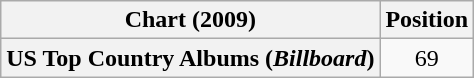<table class="wikitable plainrowheaders" style="text-align:center">
<tr>
<th scope="col">Chart (2009)</th>
<th scope="col">Position</th>
</tr>
<tr>
<th scope="row">US Top Country Albums (<em>Billboard</em>)</th>
<td>69</td>
</tr>
</table>
